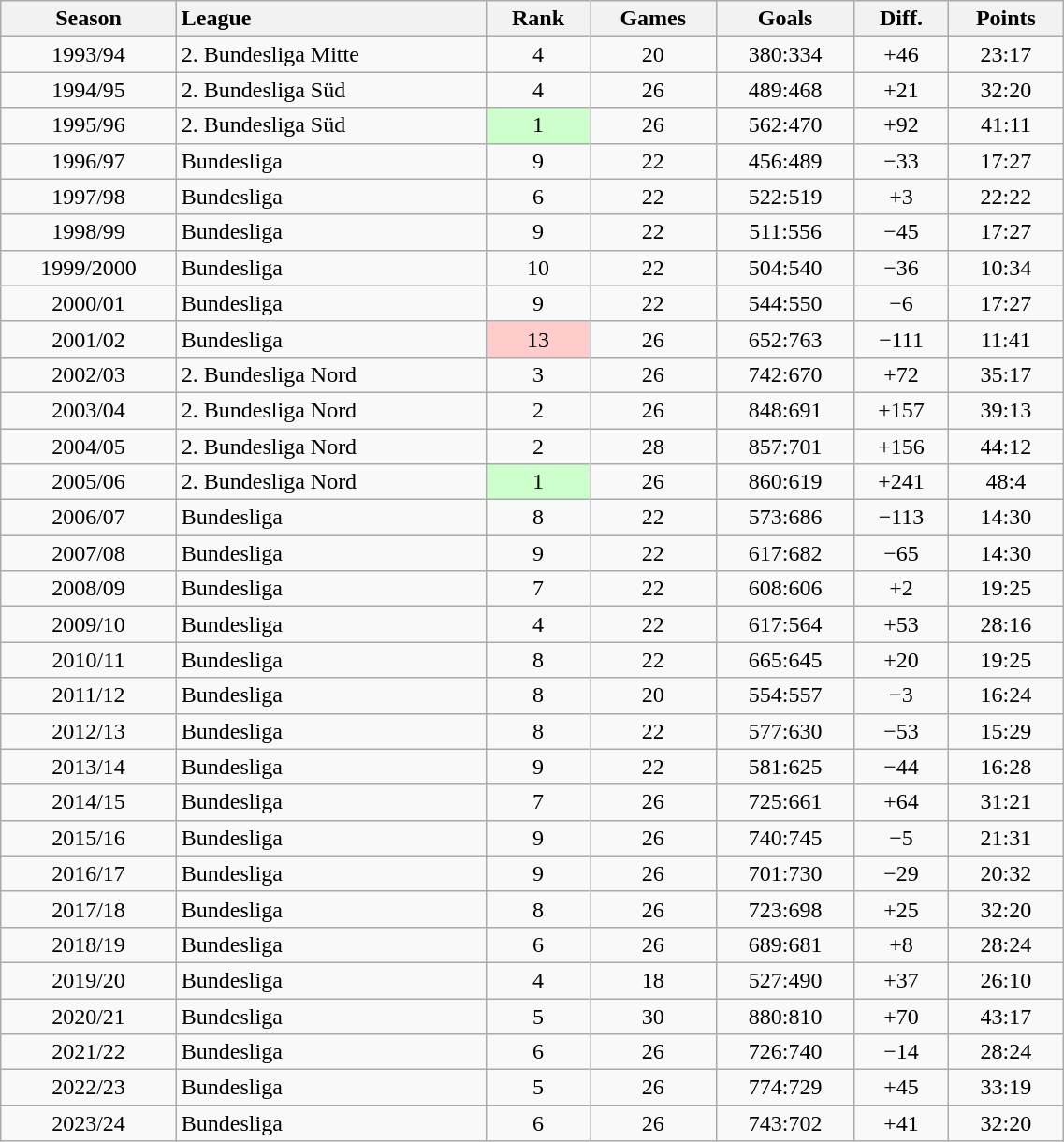<table class="wikitable sortable mw-datatable" style="text-align:center; width:60%;">
<tr>
<th>Season</th>
<th style="text-align:left;">League</th>
<th>Rank</th>
<th>Games</th>
<th>Goals</th>
<th>Diff.</th>
<th>Points</th>
</tr>
<tr>
<td>1993/94</td>
<td style="text-align:left;">2. Bundesliga Mitte</td>
<td>4</td>
<td>20</td>
<td>380:334</td>
<td>+46</td>
<td>23:17</td>
</tr>
<tr>
<td>1994/95</td>
<td style="text-align:left;">2. Bundesliga Süd</td>
<td>4</td>
<td>26</td>
<td>489:468</td>
<td>+21</td>
<td>32:20</td>
</tr>
<tr>
<td>1995/96</td>
<td style="text-align:left;">2. Bundesliga Süd</td>
<td style="background-color:#ccffcc;">1</td>
<td>26</td>
<td>562:470</td>
<td>+92</td>
<td>41:11</td>
</tr>
<tr>
<td>1996/97</td>
<td style="text-align:left;">Bundesliga</td>
<td>9</td>
<td>22</td>
<td>456:489</td>
<td>−33</td>
<td>17:27</td>
</tr>
<tr>
<td>1997/98</td>
<td style="text-align:left;">Bundesliga</td>
<td>6</td>
<td>22</td>
<td>522:519</td>
<td>+3</td>
<td>22:22</td>
</tr>
<tr>
<td>1998/99</td>
<td style="text-align:left;">Bundesliga</td>
<td>9</td>
<td>22</td>
<td>511:556</td>
<td>−45</td>
<td>17:27</td>
</tr>
<tr>
<td>1999/2000</td>
<td style="text-align:left;">Bundesliga</td>
<td>10</td>
<td>22</td>
<td>504:540</td>
<td>−36</td>
<td>10:34</td>
</tr>
<tr>
<td>2000/01</td>
<td style="text-align:left;">Bundesliga</td>
<td>9</td>
<td>22</td>
<td>544:550</td>
<td>−6</td>
<td>17:27</td>
</tr>
<tr>
<td>2001/02</td>
<td style="text-align:left;">Bundesliga</td>
<td style="background-color:#ffcccc;">13</td>
<td>26</td>
<td>652:763</td>
<td>−111</td>
<td>11:41</td>
</tr>
<tr>
<td>2002/03</td>
<td style="text-align:left;">2. Bundesliga Nord</td>
<td>3</td>
<td>26</td>
<td>742:670</td>
<td>+72</td>
<td>35:17</td>
</tr>
<tr>
<td>2003/04</td>
<td style="text-align:left;">2. Bundesliga Nord</td>
<td>2</td>
<td>26</td>
<td>848:691</td>
<td>+157</td>
<td>39:13</td>
</tr>
<tr>
<td>2004/05</td>
<td style="text-align:left;">2. Bundesliga Nord</td>
<td>2</td>
<td>28</td>
<td>857:701</td>
<td>+156</td>
<td>44:12</td>
</tr>
<tr>
<td>2005/06</td>
<td style="text-align:left;">2. Bundesliga Nord</td>
<td style="background-color:#ccffcc;">1</td>
<td>26</td>
<td>860:619</td>
<td>+241</td>
<td>48:4</td>
</tr>
<tr>
<td>2006/07</td>
<td style="text-align:left;">Bundesliga</td>
<td>8</td>
<td>22</td>
<td>573:686</td>
<td>−113</td>
<td>14:30</td>
</tr>
<tr>
<td>2007/08</td>
<td style="text-align:left;">Bundesliga</td>
<td>9</td>
<td>22</td>
<td>617:682</td>
<td>−65</td>
<td>14:30</td>
</tr>
<tr>
<td>2008/09</td>
<td style="text-align:left;">Bundesliga</td>
<td>7</td>
<td>22</td>
<td>608:606</td>
<td>+2</td>
<td>19:25</td>
</tr>
<tr>
<td>2009/10</td>
<td style="text-align:left;">Bundesliga</td>
<td>4</td>
<td>22</td>
<td>617:564</td>
<td>+53</td>
<td>28:16</td>
</tr>
<tr>
<td>2010/11</td>
<td style="text-align:left;">Bundesliga</td>
<td>8</td>
<td>22</td>
<td>665:645</td>
<td>+20</td>
<td>19:25</td>
</tr>
<tr>
<td>2011/12</td>
<td style="text-align:left;">Bundesliga</td>
<td>8</td>
<td>20</td>
<td>554:557</td>
<td>−3</td>
<td>16:24</td>
</tr>
<tr>
<td>2012/13</td>
<td style="text-align:left;">Bundesliga</td>
<td>8</td>
<td>22</td>
<td>577:630</td>
<td>−53</td>
<td>15:29</td>
</tr>
<tr>
<td>2013/14</td>
<td style="text-align:left;">Bundesliga</td>
<td>9</td>
<td>22</td>
<td>581:625</td>
<td>−44</td>
<td>16:28</td>
</tr>
<tr>
<td>2014/15</td>
<td style="text-align:left;">Bundesliga</td>
<td>7</td>
<td>26</td>
<td>725:661</td>
<td>+64</td>
<td>31:21</td>
</tr>
<tr>
<td>2015/16</td>
<td style="text-align:left;">Bundesliga</td>
<td>9</td>
<td>26</td>
<td>740:745</td>
<td>−5</td>
<td>21:31</td>
</tr>
<tr>
<td>2016/17</td>
<td style="text-align:left;">Bundesliga</td>
<td>9</td>
<td>26</td>
<td>701:730</td>
<td>−29</td>
<td>20:32</td>
</tr>
<tr>
<td>2017/18</td>
<td style="text-align:left;">Bundesliga</td>
<td>8</td>
<td>26</td>
<td>723:698</td>
<td>+25</td>
<td>32:20</td>
</tr>
<tr>
<td>2018/19</td>
<td style="text-align:left;">Bundesliga</td>
<td>6</td>
<td>26</td>
<td>689:681</td>
<td>+8</td>
<td>28:24</td>
</tr>
<tr>
<td>2019/20</td>
<td style="text-align:left;">Bundesliga</td>
<td>4</td>
<td>18</td>
<td>527:490</td>
<td>+37</td>
<td>26:10</td>
</tr>
<tr>
<td>2020/21</td>
<td style="text-align:left;">Bundesliga</td>
<td>5</td>
<td>30</td>
<td>880:810</td>
<td>+70</td>
<td>43:17</td>
</tr>
<tr>
<td>2021/22</td>
<td style="text-align:left;">Bundesliga</td>
<td>6</td>
<td>26</td>
<td>726:740</td>
<td>−14</td>
<td>28:24</td>
</tr>
<tr>
<td>2022/23</td>
<td style="text-align:left;">Bundesliga</td>
<td>5</td>
<td>26</td>
<td>774:729</td>
<td>+45</td>
<td>33:19</td>
</tr>
<tr>
<td>2023/24</td>
<td style="text-align:left;">Bundesliga</td>
<td>6</td>
<td>26</td>
<td>743:702</td>
<td>+41</td>
<td>32:20</td>
</tr>
</table>
